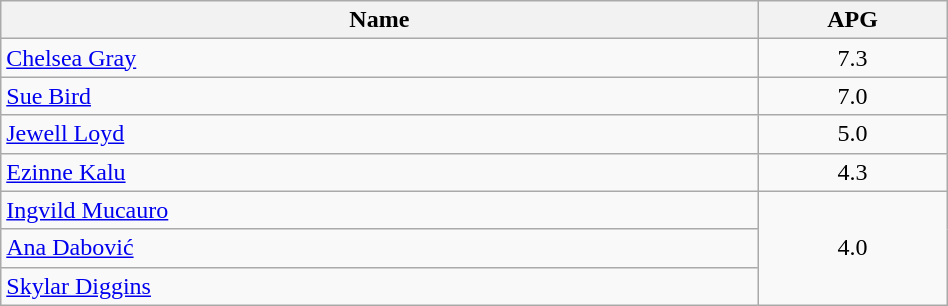<table class=wikitable width="50%">
<tr>
<th width="80%">Name</th>
<th width="20%">APG</th>
</tr>
<tr>
<td> <a href='#'>Chelsea Gray</a></td>
<td align=center>7.3</td>
</tr>
<tr>
<td> <a href='#'>Sue Bird</a></td>
<td align=center>7.0</td>
</tr>
<tr>
<td> <a href='#'>Jewell Loyd</a></td>
<td align=center>5.0</td>
</tr>
<tr>
<td> <a href='#'>Ezinne Kalu</a></td>
<td align=center>4.3</td>
</tr>
<tr>
<td> <a href='#'>Ingvild Mucauro</a></td>
<td align=center rowspan=3>4.0</td>
</tr>
<tr>
<td> <a href='#'>Ana Dabović</a></td>
</tr>
<tr>
<td> <a href='#'>Skylar Diggins</a></td>
</tr>
</table>
